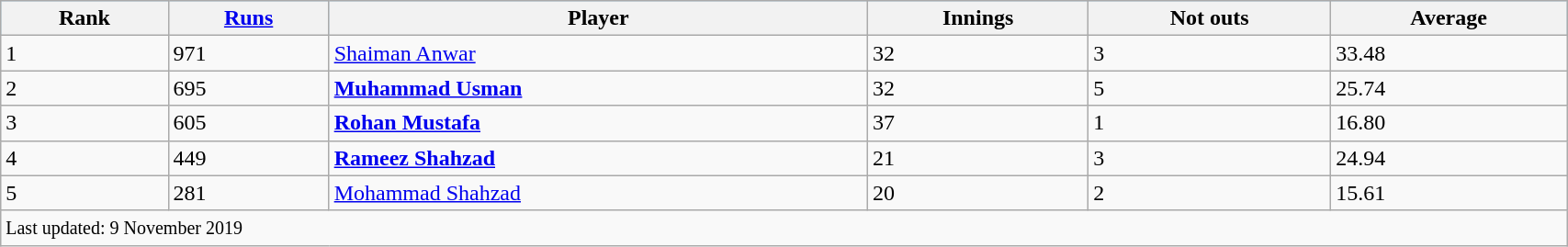<table class="wikitable" style="width:90%;">
<tr style="background:#87cefa;">
<th>Rank</th>
<th><a href='#'>Runs</a></th>
<th>Player</th>
<th>Innings</th>
<th>Not outs</th>
<th>Average</th>
</tr>
<tr>
<td>1</td>
<td>971</td>
<td><a href='#'>Shaiman Anwar</a></td>
<td>32</td>
<td>3</td>
<td>33.48</td>
</tr>
<tr>
<td>2</td>
<td>695</td>
<td><strong><a href='#'>Muhammad Usman</a></strong></td>
<td>32</td>
<td>5</td>
<td>25.74</td>
</tr>
<tr>
<td>3</td>
<td>605</td>
<td><strong><a href='#'>Rohan Mustafa</a></strong></td>
<td>37</td>
<td>1</td>
<td>16.80</td>
</tr>
<tr>
<td>4</td>
<td>449</td>
<td><strong><a href='#'>Rameez Shahzad</a></strong></td>
<td>21</td>
<td>3</td>
<td>24.94</td>
</tr>
<tr>
<td>5</td>
<td>281</td>
<td><a href='#'>Mohammad Shahzad</a></td>
<td>20</td>
<td>2</td>
<td>15.61</td>
</tr>
<tr>
<td colspan=6><small>Last updated: 9 November 2019</small></td>
</tr>
</table>
